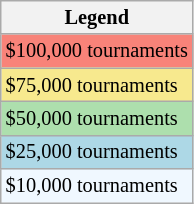<table class=wikitable style="font-size:85%">
<tr>
<th>Legend</th>
</tr>
<tr style="background:#f88379;">
<td>$100,000 tournaments</td>
</tr>
<tr style="background:#f7e98e;">
<td>$75,000 tournaments</td>
</tr>
<tr style="background:#addfad;">
<td>$50,000 tournaments</td>
</tr>
<tr style="background:lightblue;">
<td>$25,000 tournaments</td>
</tr>
<tr style="background:#f0f8ff;">
<td>$10,000 tournaments</td>
</tr>
</table>
